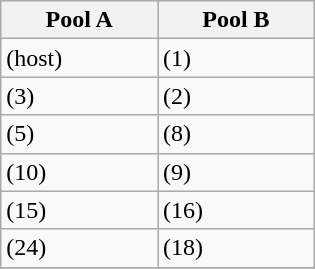<table class="wikitable">
<tr>
<th width=25%>Pool A</th>
<th width=25%>Pool B</th>
</tr>
<tr>
<td> (host)</td>
<td> (1)</td>
</tr>
<tr>
<td> (3)</td>
<td> (2)</td>
</tr>
<tr>
<td> (5)</td>
<td> (8)</td>
</tr>
<tr>
<td> (10)</td>
<td> (9)</td>
</tr>
<tr>
<td> (15)</td>
<td> (16)</td>
</tr>
<tr>
<td> (24)</td>
<td> (18)</td>
</tr>
<tr>
</tr>
</table>
